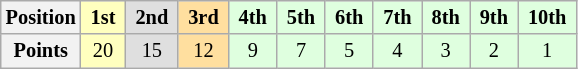<table class="wikitable" style="font-size:85%; text-align:center">
<tr>
<th>Position</th>
<td style="background:#ffffbf;"> <strong>1st</strong> </td>
<td style="background:#dfdfdf;"> <strong>2nd</strong> </td>
<td style="background:#ffdf9f;"> <strong>3rd</strong> </td>
<td style="background:#dfffdf;"> <strong>4th</strong> </td>
<td style="background:#dfffdf;"> <strong>5th</strong> </td>
<td style="background:#dfffdf;"> <strong>6th</strong> </td>
<td style="background:#dfffdf;"> <strong>7th</strong> </td>
<td style="background:#dfffdf;"> <strong>8th</strong> </td>
<td style="background:#dfffdf;"> <strong>9th</strong> </td>
<td style="background:#dfffdf;"> <strong>10th</strong> </td>
</tr>
<tr>
<th>Points</th>
<td style="background:#ffffbf;">20</td>
<td style="background:#dfdfdf;">15</td>
<td style="background:#ffdf9f;">12</td>
<td style="background:#dfffdf;">9</td>
<td style="background:#dfffdf;">7</td>
<td style="background:#dfffdf;">5</td>
<td style="background:#dfffdf;">4</td>
<td style="background:#dfffdf;">3</td>
<td style="background:#dfffdf;">2</td>
<td style="background:#dfffdf;">1</td>
</tr>
</table>
